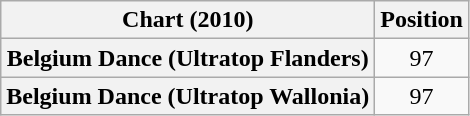<table class="wikitable plainrowheaders sortable">
<tr>
<th>Chart (2010)</th>
<th>Position</th>
</tr>
<tr>
<th scope="row">Belgium Dance (Ultratop Flanders)</th>
<td align=center>97</td>
</tr>
<tr>
<th scope="row">Belgium Dance (Ultratop Wallonia)</th>
<td align=center>97</td>
</tr>
</table>
